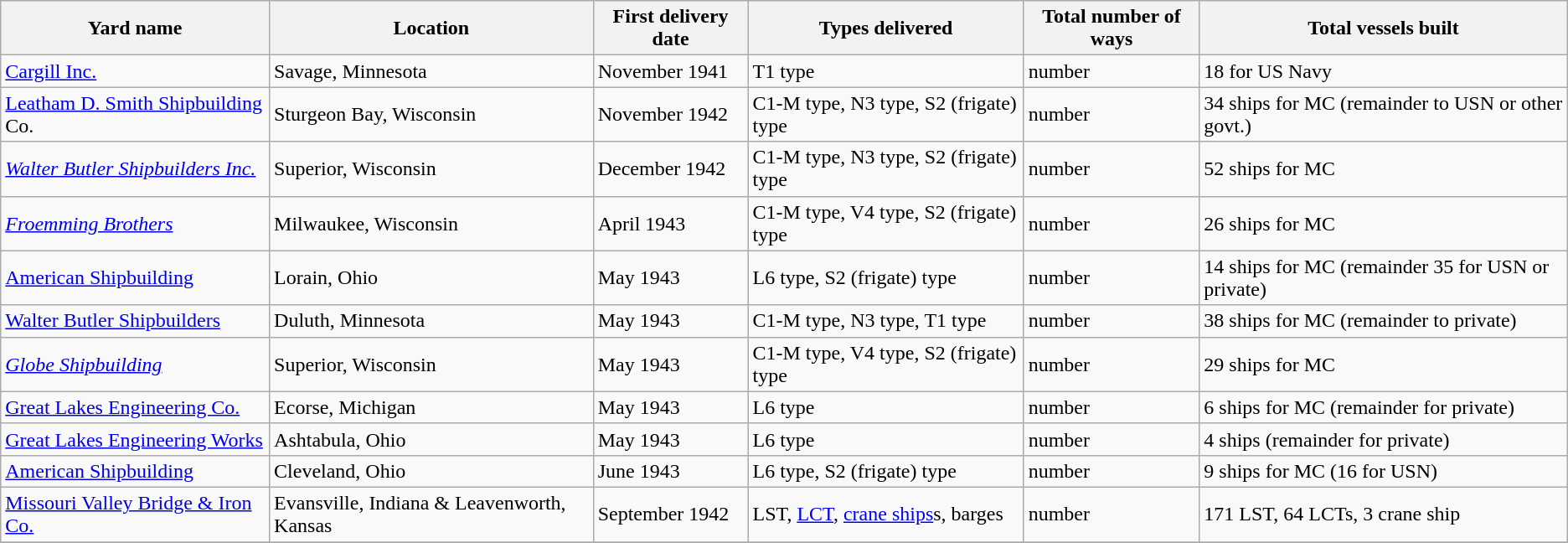<table class="wikitable">
<tr>
<th>Yard name</th>
<th>Location</th>
<th>First delivery date</th>
<th>Types delivered</th>
<th>Total number of ways</th>
<th>Total vessels built</th>
</tr>
<tr>
<td><a href='#'>Cargill Inc.</a></td>
<td>Savage, Minnesota</td>
<td>November 1941</td>
<td>T1 type</td>
<td>number</td>
<td>18 for US Navy<br></td>
</tr>
<tr>
<td><a href='#'>Leatham D. Smith Shipbuilding</a> Co.</td>
<td>Sturgeon Bay, Wisconsin</td>
<td>November 1942</td>
<td>C1-M type, N3 type, S2 (frigate) type</td>
<td>number</td>
<td>34 ships for MC (remainder to USN or other govt.)</td>
</tr>
<tr>
<td><em><a href='#'>Walter Butler Shipbuilders Inc.</a></em></td>
<td>Superior, Wisconsin</td>
<td>December 1942</td>
<td>C1-M type, N3 type, S2 (frigate) type</td>
<td>number</td>
<td>52 ships for MC</td>
</tr>
<tr>
<td><em><a href='#'>Froemming Brothers</a></em></td>
<td>Milwaukee, Wisconsin</td>
<td>April 1943</td>
<td>C1-M type, V4 type, S2 (frigate) type</td>
<td>number</td>
<td>26 ships for MC</td>
</tr>
<tr>
<td><a href='#'>American Shipbuilding</a></td>
<td>Lorain, Ohio</td>
<td>May 1943</td>
<td>L6 type, S2 (frigate) type</td>
<td>number</td>
<td>14 ships for MC (remainder 35 for USN or private)</td>
</tr>
<tr>
<td><a href='#'>Walter Butler Shipbuilders</a></td>
<td>Duluth, Minnesota</td>
<td>May 1943</td>
<td>C1-M type, N3 type, T1 type</td>
<td>number</td>
<td>38 ships for MC (remainder to private)</td>
</tr>
<tr>
<td><em><a href='#'>Globe Shipbuilding</a></em></td>
<td>Superior, Wisconsin</td>
<td>May 1943</td>
<td>C1-M type, V4 type, S2 (frigate) type</td>
<td>number</td>
<td>29 ships for MC</td>
</tr>
<tr>
<td><a href='#'>Great Lakes Engineering Co.</a></td>
<td>Ecorse, Michigan</td>
<td>May 1943</td>
<td>L6 type</td>
<td>number</td>
<td>6 ships for MC (remainder for private)</td>
</tr>
<tr>
<td><a href='#'>Great Lakes Engineering Works</a></td>
<td>Ashtabula, Ohio</td>
<td>May 1943</td>
<td>L6 type</td>
<td>number</td>
<td>4 ships (remainder for private)</td>
</tr>
<tr>
<td><a href='#'>American Shipbuilding</a></td>
<td>Cleveland, Ohio</td>
<td>June 1943</td>
<td>L6 type, S2 (frigate) type</td>
<td>number</td>
<td>9 ships for MC (16 for USN)</td>
</tr>
<tr>
<td><a href='#'>Missouri Valley Bridge & Iron Co.</a></td>
<td>Evansville, Indiana & Leavenworth, Kansas</td>
<td>September 1942</td>
<td>LST, <a href='#'>LCT</a>, <a href='#'>crane ships</a>s, barges</td>
<td>number</td>
<td>171 LST, 64 LCTs, 3 crane ship</td>
</tr>
<tr>
</tr>
</table>
